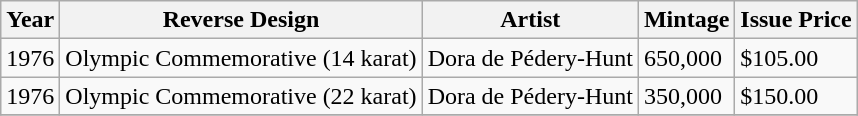<table class="wikitable">
<tr>
<th>Year</th>
<th>Reverse Design</th>
<th>Artist</th>
<th>Mintage</th>
<th>Issue Price</th>
</tr>
<tr>
<td>1976</td>
<td>Olympic Commemorative (14 karat)</td>
<td>Dora de Pédery-Hunt</td>
<td>650,000</td>
<td>$105.00</td>
</tr>
<tr>
<td>1976</td>
<td>Olympic Commemorative (22 karat)</td>
<td>Dora de Pédery-Hunt</td>
<td>350,000</td>
<td>$150.00</td>
</tr>
<tr>
</tr>
</table>
